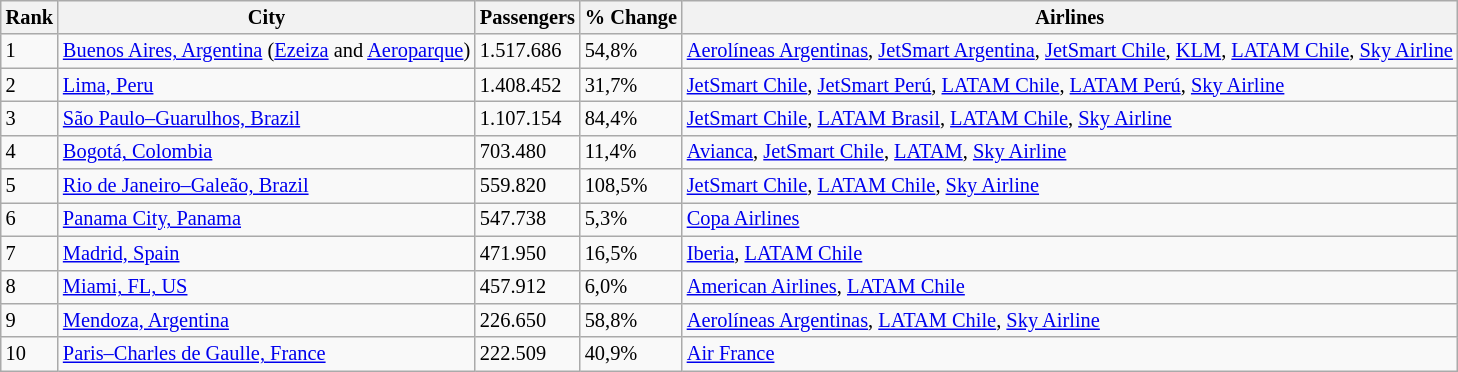<table class="wikitable" style="font-size: 85%" width= align=>
<tr>
<th>Rank</th>
<th>City</th>
<th>Passengers</th>
<th>% Change</th>
<th>Airlines</th>
</tr>
<tr I>
<td>1</td>
<td><a href='#'>Buenos Aires, Argentina</a> (<a href='#'>Ezeiza</a> and <a href='#'>Aeroparque</a>)</td>
<td>1.517.686</td>
<td> 54,8%</td>
<td><a href='#'>Aerolíneas Argentinas</a>, <a href='#'>JetSmart Argentina</a>, <a href='#'>JetSmart Chile</a>, <a href='#'>KLM</a>, <a href='#'>LATAM Chile</a>, <a href='#'>Sky Airline</a></td>
</tr>
<tr>
<td>2</td>
<td><a href='#'>Lima, Peru</a></td>
<td>1.408.452</td>
<td> 31,7%</td>
<td><a href='#'>JetSmart Chile</a>, <a href='#'>JetSmart Perú</a>, <a href='#'>LATAM Chile</a>, <a href='#'>LATAM Perú</a>, <a href='#'>Sky Airline</a></td>
</tr>
<tr>
<td>3</td>
<td><a href='#'>São Paulo–Guarulhos, Brazil</a></td>
<td>1.107.154</td>
<td> 84,4%</td>
<td><a href='#'>JetSmart Chile</a>, <a href='#'>LATAM Brasil</a>, <a href='#'>LATAM Chile</a>,  <a href='#'>Sky Airline</a></td>
</tr>
<tr>
<td>4</td>
<td><a href='#'>Bogotá, Colombia</a></td>
<td>703.480</td>
<td> 11,4%</td>
<td><a href='#'>Avianca</a>, <a href='#'>JetSmart Chile</a>, <a href='#'>LATAM</a>, <a href='#'>Sky Airline</a></td>
</tr>
<tr>
<td>5</td>
<td><a href='#'>Rio de Janeiro–Galeão, Brazil</a></td>
<td>559.820</td>
<td> 108,5%</td>
<td><a href='#'>JetSmart Chile</a>, <a href='#'>LATAM Chile</a>, <a href='#'>Sky Airline</a></td>
</tr>
<tr>
<td>6</td>
<td><a href='#'>Panama City, Panama</a></td>
<td>547.738</td>
<td> 5,3%</td>
<td><a href='#'>Copa Airlines</a></td>
</tr>
<tr>
<td>7</td>
<td><a href='#'>Madrid, Spain</a></td>
<td>471.950</td>
<td> 16,5%</td>
<td><a href='#'>Iberia</a>, <a href='#'>LATAM Chile</a></td>
</tr>
<tr>
<td>8</td>
<td><a href='#'>Miami, FL, US</a></td>
<td>457.912</td>
<td> 6,0%</td>
<td><a href='#'>American Airlines</a>, <a href='#'>LATAM Chile</a></td>
</tr>
<tr>
<td>9</td>
<td><a href='#'>Mendoza, Argentina</a></td>
<td>226.650</td>
<td> 58,8%</td>
<td><a href='#'>Aerolíneas Argentinas</a>, <a href='#'>LATAM Chile</a>, <a href='#'>Sky Airline</a></td>
</tr>
<tr>
<td>10</td>
<td><a href='#'>Paris–Charles de Gaulle, France</a></td>
<td>222.509</td>
<td> 40,9%</td>
<td><a href='#'>Air France</a></td>
</tr>
</table>
